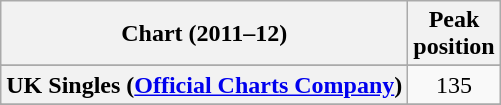<table class="wikitable sortable plainrowheaders">
<tr>
<th scope="col">Chart (2011–12)</th>
<th scope="col">Peak<br>position</th>
</tr>
<tr>
</tr>
<tr>
</tr>
<tr>
</tr>
<tr>
<th scope="row">UK Singles (<a href='#'>Official Charts Company</a>)</th>
<td align="center">135</td>
</tr>
<tr>
</tr>
<tr>
</tr>
<tr>
</tr>
</table>
